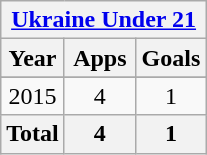<table class="wikitable" style="text-align:center">
<tr>
<th colspan=3><a href='#'>Ukraine Under 21</a></th>
</tr>
<tr>
<th>Year</th>
<th width="40">Apps</th>
<th width="40">Goals</th>
</tr>
<tr>
</tr>
<tr>
<td>2015</td>
<td>4</td>
<td>1</td>
</tr>
<tr>
<th>Total</th>
<th>4</th>
<th>1</th>
</tr>
</table>
